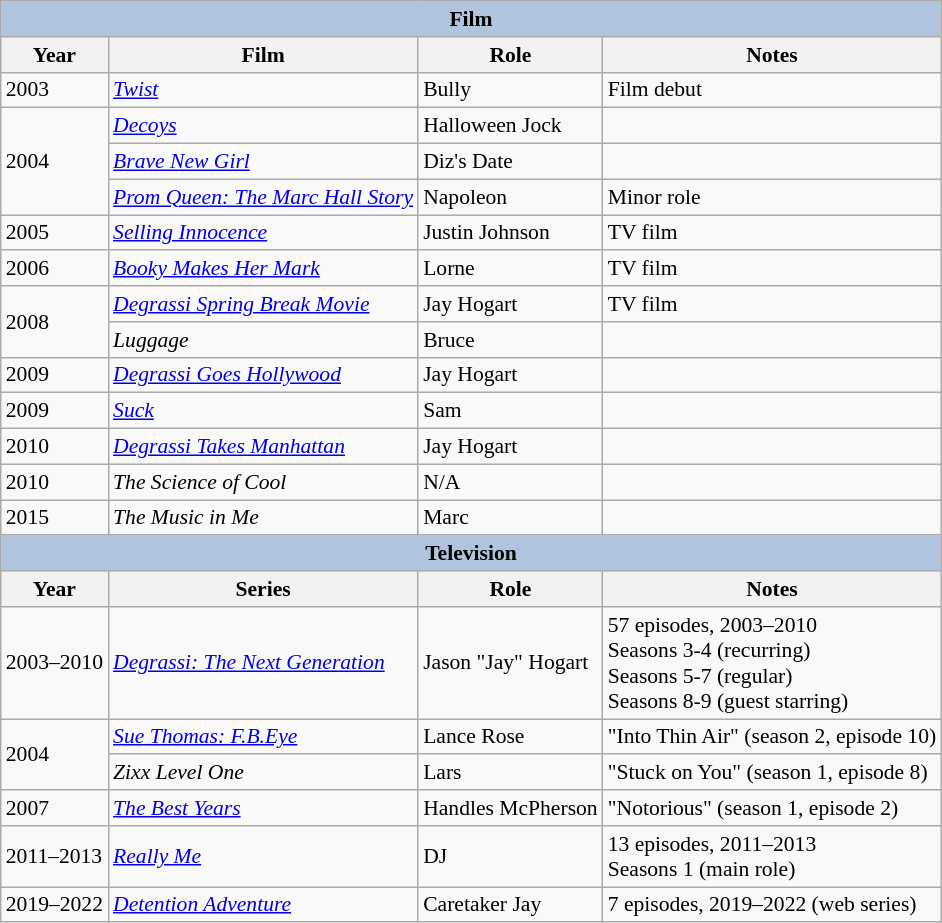<table class="wikitable" style="font-size: 90%;">
<tr>
<th colspan="4" style="background: LightSteelBlue;">Film</th>
</tr>
<tr>
<th>Year</th>
<th>Film</th>
<th>Role</th>
<th>Notes</th>
</tr>
<tr>
<td>2003</td>
<td><em><a href='#'>Twist</a></em></td>
<td>Bully</td>
<td>Film debut</td>
</tr>
<tr>
<td rowspan=3>2004</td>
<td><em><a href='#'>Decoys</a></em></td>
<td>Halloween Jock</td>
<td></td>
</tr>
<tr>
<td><em><a href='#'>Brave New Girl</a></em></td>
<td>Diz's Date</td>
<td></td>
</tr>
<tr>
<td><em><a href='#'>Prom Queen: The Marc Hall Story</a></em></td>
<td>Napoleon</td>
<td>Minor role</td>
</tr>
<tr>
<td>2005</td>
<td><em><a href='#'>Selling Innocence</a></em></td>
<td>Justin Johnson</td>
<td>TV film</td>
</tr>
<tr>
<td>2006</td>
<td><em><a href='#'>Booky Makes Her Mark</a></em></td>
<td>Lorne</td>
<td>TV film</td>
</tr>
<tr>
<td rowspan=2>2008</td>
<td><em><a href='#'>Degrassi Spring Break Movie</a></em></td>
<td>Jay Hogart</td>
<td>TV film</td>
</tr>
<tr>
<td><em>Luggage</em></td>
<td>Bruce</td>
<td></td>
</tr>
<tr>
<td>2009</td>
<td><em><a href='#'>Degrassi Goes Hollywood</a></em></td>
<td>Jay Hogart</td>
<td></td>
</tr>
<tr>
<td>2009</td>
<td><em><a href='#'>Suck</a></em></td>
<td>Sam</td>
<td></td>
</tr>
<tr>
<td>2010</td>
<td><em><a href='#'>Degrassi Takes Manhattan</a></em></td>
<td>Jay Hogart</td>
<td></td>
</tr>
<tr>
<td>2010</td>
<td><em>The Science of Cool</em></td>
<td>N/A</td>
<td></td>
</tr>
<tr>
<td>2015</td>
<td><em>The Music in Me</em></td>
<td>Marc</td>
<td></td>
</tr>
<tr>
<th colspan="4" style="background: LightSteelBlue;">Television</th>
</tr>
<tr>
<th>Year</th>
<th>Series</th>
<th>Role</th>
<th>Notes</th>
</tr>
<tr>
<td>2003–2010</td>
<td><em><a href='#'>Degrassi: The Next Generation</a></em></td>
<td>Jason "Jay" Hogart</td>
<td>57 episodes, 2003–2010<br>Seasons 3-4 (recurring)
<br>
Seasons 5-7 (regular)
<br>
Seasons 8-9 (guest starring)</td>
</tr>
<tr>
<td rowspan=2>2004</td>
<td><em><a href='#'>Sue Thomas: F.B.Eye</a></em></td>
<td>Lance Rose</td>
<td>"Into Thin Air" (season 2, episode 10)</td>
</tr>
<tr>
<td><em>Zixx Level One</em></td>
<td>Lars</td>
<td>"Stuck on You" (season 1, episode 8)</td>
</tr>
<tr>
<td>2007</td>
<td><em><a href='#'>The Best Years</a></em></td>
<td>Handles McPherson</td>
<td>"Notorious" (season 1, episode 2)</td>
</tr>
<tr>
<td>2011–2013</td>
<td><em><a href='#'>Really Me</a></em></td>
<td>DJ</td>
<td>13 episodes, 2011–2013<br>Seasons 1 (main role)</td>
</tr>
<tr>
<td>2019–2022</td>
<td><em><a href='#'>Detention Adventure</a></em></td>
<td>Caretaker Jay</td>
<td>7 episodes, 2019–2022 (web series)</td>
</tr>
</table>
